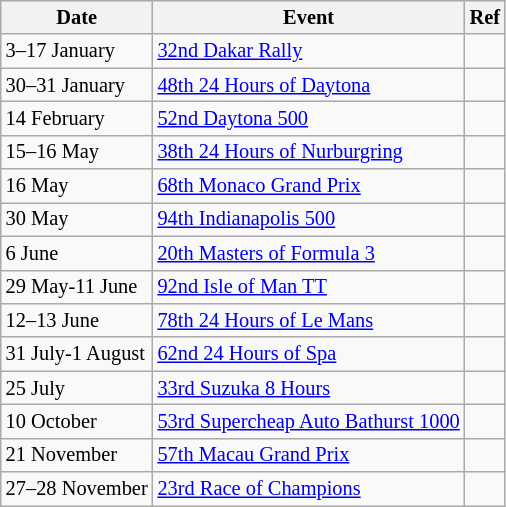<table class="wikitable" style="font-size: 85%">
<tr>
<th>Date</th>
<th>Event</th>
<th>Ref</th>
</tr>
<tr>
<td>3–17 January</td>
<td><a href='#'>32nd Dakar Rally</a></td>
<td></td>
</tr>
<tr>
<td>30–31 January</td>
<td><a href='#'>48th 24 Hours of Daytona</a></td>
<td></td>
</tr>
<tr>
<td>14 February</td>
<td><a href='#'>52nd Daytona 500</a></td>
<td></td>
</tr>
<tr>
<td>15–16 May</td>
<td><a href='#'>38th 24 Hours of Nurburgring</a></td>
<td></td>
</tr>
<tr>
<td>16 May</td>
<td><a href='#'>68th Monaco Grand Prix</a></td>
<td></td>
</tr>
<tr>
<td>30 May</td>
<td><a href='#'>94th Indianapolis 500</a></td>
<td></td>
</tr>
<tr>
<td>6 June</td>
<td><a href='#'>20th Masters of Formula 3</a></td>
<td></td>
</tr>
<tr>
<td>29 May-11 June</td>
<td><a href='#'>92nd Isle of Man TT</a></td>
<td></td>
</tr>
<tr>
<td>12–13 June</td>
<td><a href='#'>78th 24 Hours of Le Mans</a></td>
<td></td>
</tr>
<tr>
<td>31 July-1 August</td>
<td><a href='#'>62nd 24 Hours of Spa</a></td>
<td></td>
</tr>
<tr>
<td>25 July</td>
<td><a href='#'>33rd Suzuka 8 Hours</a></td>
<td></td>
</tr>
<tr>
<td>10 October</td>
<td><a href='#'>53rd Supercheap Auto Bathurst 1000</a></td>
<td></td>
</tr>
<tr>
<td>21 November</td>
<td><a href='#'>57th Macau Grand Prix</a></td>
<td></td>
</tr>
<tr>
<td>27–28 November</td>
<td><a href='#'>23rd Race of Champions</a></td>
<td></td>
</tr>
</table>
